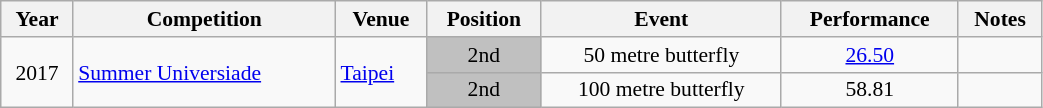<table class="wikitable" width=55% style="font-size:90%; text-align:center;">
<tr>
<th>Year</th>
<th>Competition</th>
<th>Venue</th>
<th>Position</th>
<th>Event</th>
<th>Performance</th>
<th>Notes</th>
</tr>
<tr>
<td rowspan=2>2017</td>
<td align=left rowspan=2><a href='#'>Summer Universiade</a></td>
<td align=left rowspan=2> <a href='#'>Taipei</a></td>
<td bgcolor=silver>2nd</td>
<td>50 metre butterfly</td>
<td><a href='#'>26.50</a></td>
<td></td>
</tr>
<tr>
<td bgcolor=silver>2nd</td>
<td>100 metre butterfly</td>
<td>58.81</td>
<td></td>
</tr>
</table>
